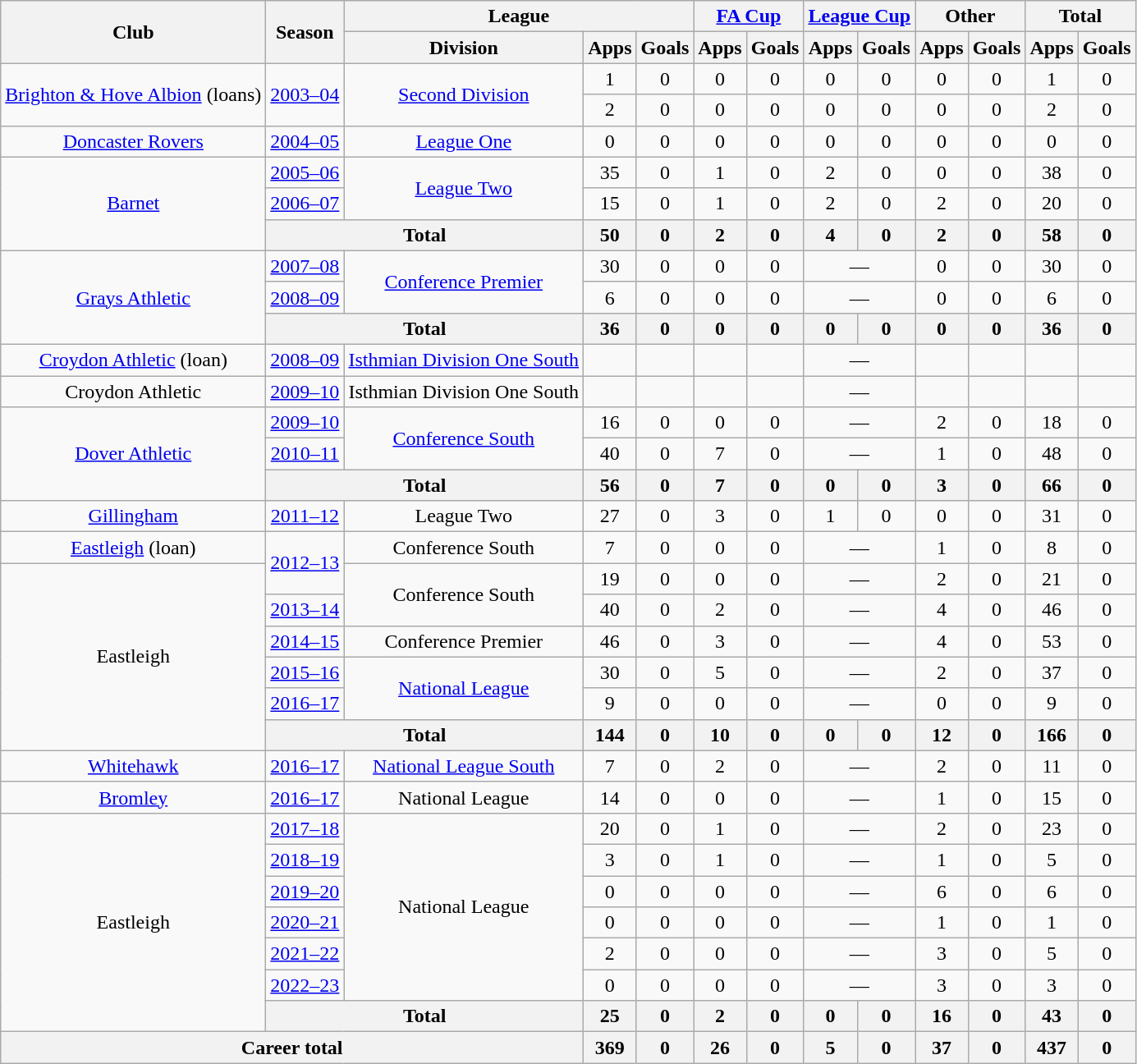<table class="wikitable" style="text-align:center">
<tr>
<th rowspan="2">Club</th>
<th rowspan="2">Season</th>
<th colspan="3">League</th>
<th colspan="2"><a href='#'>FA Cup</a></th>
<th colspan="2"><a href='#'>League Cup</a></th>
<th colspan="2">Other</th>
<th colspan="2">Total</th>
</tr>
<tr>
<th>Division</th>
<th>Apps</th>
<th>Goals</th>
<th>Apps</th>
<th>Goals</th>
<th>Apps</th>
<th>Goals</th>
<th>Apps</th>
<th>Goals</th>
<th>Apps</th>
<th>Goals</th>
</tr>
<tr>
<td rowspan="2"><a href='#'>Brighton & Hove Albion</a> (loans)</td>
<td rowspan="2"><a href='#'>2003–04</a></td>
<td rowspan="2"><a href='#'>Second Division</a></td>
<td>1</td>
<td>0</td>
<td>0</td>
<td>0</td>
<td>0</td>
<td>0</td>
<td>0</td>
<td>0</td>
<td>1</td>
<td>0</td>
</tr>
<tr>
<td>2</td>
<td>0</td>
<td>0</td>
<td>0</td>
<td>0</td>
<td>0</td>
<td>0</td>
<td>0</td>
<td>2</td>
<td>0</td>
</tr>
<tr>
<td><a href='#'>Doncaster Rovers</a></td>
<td><a href='#'>2004–05</a></td>
<td><a href='#'>League One</a></td>
<td>0</td>
<td>0</td>
<td>0</td>
<td>0</td>
<td>0</td>
<td>0</td>
<td>0</td>
<td>0</td>
<td>0</td>
<td>0</td>
</tr>
<tr>
<td rowspan="3"><a href='#'>Barnet</a></td>
<td><a href='#'>2005–06</a></td>
<td rowspan="2"><a href='#'>League Two</a></td>
<td>35</td>
<td>0</td>
<td>1</td>
<td>0</td>
<td>2</td>
<td>0</td>
<td>0</td>
<td>0</td>
<td>38</td>
<td>0</td>
</tr>
<tr>
<td><a href='#'>2006–07</a></td>
<td>15</td>
<td>0</td>
<td>1</td>
<td>0</td>
<td>2</td>
<td>0</td>
<td>2</td>
<td>0</td>
<td>20</td>
<td>0</td>
</tr>
<tr>
<th colspan="2">Total</th>
<th>50</th>
<th>0</th>
<th>2</th>
<th>0</th>
<th>4</th>
<th>0</th>
<th>2</th>
<th>0</th>
<th>58</th>
<th>0</th>
</tr>
<tr>
<td rowspan="3"><a href='#'>Grays Athletic</a></td>
<td><a href='#'>2007–08</a></td>
<td rowspan="2"><a href='#'>Conference Premier</a></td>
<td>30</td>
<td>0</td>
<td>0</td>
<td>0</td>
<td colspan="2">—</td>
<td>0</td>
<td>0</td>
<td>30</td>
<td>0</td>
</tr>
<tr>
<td><a href='#'>2008–09</a></td>
<td>6</td>
<td>0</td>
<td>0</td>
<td>0</td>
<td colspan="2">—</td>
<td>0</td>
<td>0</td>
<td>6</td>
<td>0</td>
</tr>
<tr>
<th colspan="2">Total</th>
<th>36</th>
<th>0</th>
<th>0</th>
<th>0</th>
<th>0</th>
<th>0</th>
<th>0</th>
<th>0</th>
<th>36</th>
<th>0</th>
</tr>
<tr>
<td><a href='#'>Croydon Athletic</a> (loan)</td>
<td><a href='#'>2008–09</a></td>
<td><a href='#'>Isthmian Division One South</a></td>
<td></td>
<td></td>
<td></td>
<td></td>
<td colspan="2">—</td>
<td></td>
<td></td>
<td></td>
<td></td>
</tr>
<tr>
<td>Croydon Athletic</td>
<td><a href='#'>2009–10</a></td>
<td>Isthmian Division One South</td>
<td></td>
<td></td>
<td></td>
<td></td>
<td colspan="2">—</td>
<td></td>
<td></td>
<td></td>
<td></td>
</tr>
<tr>
<td rowspan="3"><a href='#'>Dover Athletic</a></td>
<td><a href='#'>2009–10</a></td>
<td rowspan="2"><a href='#'>Conference South</a></td>
<td>16</td>
<td>0</td>
<td>0</td>
<td>0</td>
<td colspan="2">—</td>
<td>2</td>
<td>0</td>
<td>18</td>
<td>0</td>
</tr>
<tr>
<td><a href='#'>2010–11</a></td>
<td>40</td>
<td>0</td>
<td>7</td>
<td>0</td>
<td colspan="2">—</td>
<td>1</td>
<td>0</td>
<td>48</td>
<td>0</td>
</tr>
<tr>
<th colspan="2">Total</th>
<th>56</th>
<th>0</th>
<th>7</th>
<th>0</th>
<th>0</th>
<th>0</th>
<th>3</th>
<th>0</th>
<th>66</th>
<th>0</th>
</tr>
<tr>
<td><a href='#'>Gillingham</a></td>
<td><a href='#'>2011–12</a></td>
<td>League Two</td>
<td>27</td>
<td>0</td>
<td>3</td>
<td>0</td>
<td>1</td>
<td>0</td>
<td>0</td>
<td>0</td>
<td>31</td>
<td>0</td>
</tr>
<tr>
<td><a href='#'>Eastleigh</a> (loan)</td>
<td rowspan="2"><a href='#'>2012–13</a></td>
<td>Conference South</td>
<td>7</td>
<td>0</td>
<td>0</td>
<td>0</td>
<td colspan="2">—</td>
<td>1</td>
<td>0</td>
<td>8</td>
<td>0</td>
</tr>
<tr>
<td rowspan="6">Eastleigh</td>
<td rowspan="2">Conference South</td>
<td>19</td>
<td>0</td>
<td>0</td>
<td>0</td>
<td colspan="2">—</td>
<td>2</td>
<td>0</td>
<td>21</td>
<td>0</td>
</tr>
<tr>
<td><a href='#'>2013–14</a></td>
<td>40</td>
<td>0</td>
<td>2</td>
<td>0</td>
<td colspan="2">—</td>
<td>4</td>
<td>0</td>
<td>46</td>
<td>0</td>
</tr>
<tr>
<td><a href='#'>2014–15</a></td>
<td>Conference Premier</td>
<td>46</td>
<td>0</td>
<td>3</td>
<td>0</td>
<td colspan="2">—</td>
<td>4</td>
<td>0</td>
<td>53</td>
<td>0</td>
</tr>
<tr>
<td><a href='#'>2015–16</a></td>
<td rowspan="2"><a href='#'>National League</a></td>
<td>30</td>
<td>0</td>
<td>5</td>
<td>0</td>
<td colspan="2">—</td>
<td>2</td>
<td>0</td>
<td>37</td>
<td>0</td>
</tr>
<tr>
<td><a href='#'>2016–17</a></td>
<td>9</td>
<td>0</td>
<td>0</td>
<td>0</td>
<td colspan="2">—</td>
<td>0</td>
<td>0</td>
<td>9</td>
<td>0</td>
</tr>
<tr>
<th colspan="2">Total</th>
<th>144</th>
<th>0</th>
<th>10</th>
<th>0</th>
<th>0</th>
<th>0</th>
<th>12</th>
<th>0</th>
<th>166</th>
<th>0</th>
</tr>
<tr>
<td><a href='#'>Whitehawk</a></td>
<td><a href='#'>2016–17</a></td>
<td><a href='#'>National League South</a></td>
<td>7</td>
<td>0</td>
<td>2</td>
<td>0</td>
<td colspan="2">—</td>
<td>2</td>
<td>0</td>
<td>11</td>
<td>0</td>
</tr>
<tr>
<td><a href='#'>Bromley</a></td>
<td><a href='#'>2016–17</a></td>
<td>National League</td>
<td>14</td>
<td>0</td>
<td>0</td>
<td>0</td>
<td colspan="2">—</td>
<td>1</td>
<td>0</td>
<td>15</td>
<td>0</td>
</tr>
<tr>
<td rowspan="7">Eastleigh</td>
<td><a href='#'>2017–18</a></td>
<td rowspan="6">National League</td>
<td>20</td>
<td>0</td>
<td>1</td>
<td>0</td>
<td colspan="2">—</td>
<td>2</td>
<td>0</td>
<td>23</td>
<td>0</td>
</tr>
<tr>
<td><a href='#'>2018–19</a></td>
<td>3</td>
<td>0</td>
<td>1</td>
<td>0</td>
<td colspan="2">—</td>
<td>1</td>
<td>0</td>
<td>5</td>
<td>0</td>
</tr>
<tr>
<td><a href='#'>2019–20</a></td>
<td>0</td>
<td>0</td>
<td>0</td>
<td>0</td>
<td colspan="2">—</td>
<td>6</td>
<td>0</td>
<td>6</td>
<td>0</td>
</tr>
<tr>
<td><a href='#'>2020–21</a></td>
<td>0</td>
<td>0</td>
<td>0</td>
<td>0</td>
<td colspan="2">—</td>
<td>1</td>
<td>0</td>
<td>1</td>
<td>0</td>
</tr>
<tr>
<td><a href='#'>2021–22</a></td>
<td>2</td>
<td>0</td>
<td>0</td>
<td>0</td>
<td colspan="2">—</td>
<td>3</td>
<td>0</td>
<td>5</td>
<td>0</td>
</tr>
<tr>
<td><a href='#'>2022–23</a></td>
<td>0</td>
<td>0</td>
<td>0</td>
<td>0</td>
<td colspan="2">—</td>
<td>3</td>
<td>0</td>
<td>3</td>
<td>0</td>
</tr>
<tr>
<th colspan="2">Total</th>
<th>25</th>
<th>0</th>
<th>2</th>
<th>0</th>
<th>0</th>
<th>0</th>
<th>16</th>
<th>0</th>
<th>43</th>
<th>0</th>
</tr>
<tr>
<th colspan="3">Career total</th>
<th>369</th>
<th>0</th>
<th>26</th>
<th>0</th>
<th>5</th>
<th>0</th>
<th>37</th>
<th>0</th>
<th>437</th>
<th>0</th>
</tr>
</table>
